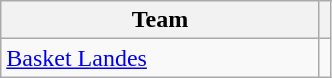<table class="wikitable" style="text-align: center;">
<tr>
<th style="width:205px;">Team</th>
<th></th>
</tr>
<tr>
<td align=left> <a href='#'>Basket Landes</a></td>
<td></td>
</tr>
</table>
